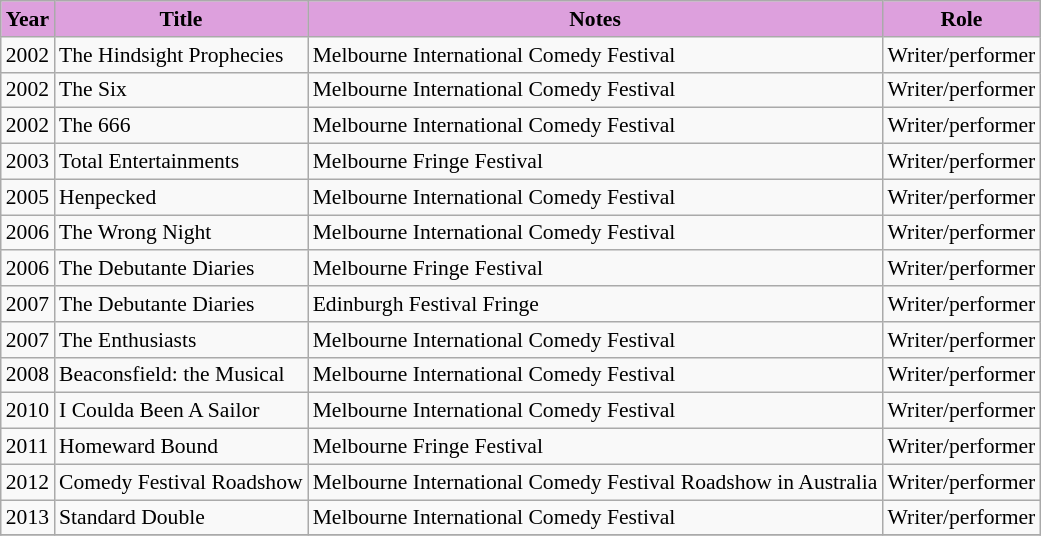<table class="wikitable" style="font-size:90%;">
<tr>
<th style="background: #dda0dd;">Year</th>
<th style="background: #dda0dd;">Title</th>
<th style="background: #dda0dd;">Notes</th>
<th style="background: #dda0dd;">Role</th>
</tr>
<tr>
<td>2002</td>
<td>The Hindsight Prophecies</td>
<td>Melbourne International Comedy Festival</td>
<td>Writer/performer</td>
</tr>
<tr>
<td>2002</td>
<td>The Six</td>
<td>Melbourne International Comedy Festival</td>
<td>Writer/performer</td>
</tr>
<tr>
<td>2002</td>
<td>The 666</td>
<td>Melbourne International Comedy Festival</td>
<td>Writer/performer</td>
</tr>
<tr>
<td>2003</td>
<td>Total Entertainments</td>
<td>Melbourne Fringe Festival</td>
<td>Writer/performer</td>
</tr>
<tr>
<td>2005</td>
<td>Henpecked</td>
<td>Melbourne International Comedy Festival</td>
<td>Writer/performer</td>
</tr>
<tr>
<td>2006</td>
<td>The Wrong Night</td>
<td>Melbourne International Comedy Festival</td>
<td>Writer/performer</td>
</tr>
<tr>
<td>2006</td>
<td>The Debutante Diaries</td>
<td>Melbourne Fringe Festival</td>
<td>Writer/performer</td>
</tr>
<tr>
<td>2007</td>
<td>The Debutante Diaries</td>
<td>Edinburgh Festival Fringe</td>
<td>Writer/performer</td>
</tr>
<tr>
<td>2007</td>
<td>The Enthusiasts</td>
<td>Melbourne International Comedy Festival</td>
<td>Writer/performer</td>
</tr>
<tr>
<td>2008</td>
<td>Beaconsfield: the Musical</td>
<td>Melbourne International Comedy Festival</td>
<td>Writer/performer</td>
</tr>
<tr>
<td>2010</td>
<td>I Coulda Been A Sailor</td>
<td>Melbourne International Comedy Festival</td>
<td>Writer/performer</td>
</tr>
<tr>
<td>2011</td>
<td>Homeward Bound</td>
<td>Melbourne Fringe Festival</td>
<td>Writer/performer</td>
</tr>
<tr>
<td>2012</td>
<td>Comedy Festival Roadshow</td>
<td>Melbourne International Comedy Festival Roadshow in Australia</td>
<td>Writer/performer</td>
</tr>
<tr>
<td>2013</td>
<td>Standard Double</td>
<td>Melbourne International Comedy Festival</td>
<td>Writer/performer</td>
</tr>
<tr>
</tr>
</table>
